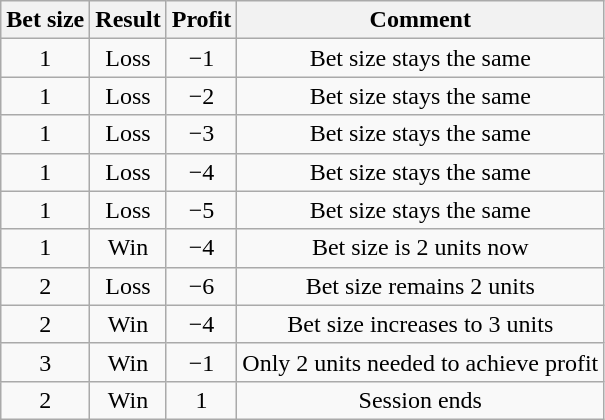<table class="wikitable" style="text-align: center">
<tr>
<th>Bet size</th>
<th>Result</th>
<th>Profit</th>
<th>Comment</th>
</tr>
<tr>
<td>1</td>
<td>Loss</td>
<td>−1</td>
<td>Bet size stays the same</td>
</tr>
<tr>
<td>1</td>
<td>Loss</td>
<td>−2</td>
<td>Bet size stays the same</td>
</tr>
<tr>
<td>1</td>
<td>Loss</td>
<td>−3</td>
<td>Bet size stays the same</td>
</tr>
<tr>
<td>1</td>
<td>Loss</td>
<td>−4</td>
<td>Bet size stays the same</td>
</tr>
<tr>
<td>1</td>
<td>Loss</td>
<td>−5</td>
<td>Bet size stays the same</td>
</tr>
<tr>
<td>1</td>
<td>Win</td>
<td>−4</td>
<td>Bet size is 2 units now</td>
</tr>
<tr>
<td>2</td>
<td>Loss</td>
<td>−6</td>
<td>Bet size remains 2 units</td>
</tr>
<tr>
<td>2</td>
<td>Win</td>
<td>−4</td>
<td>Bet size increases to 3 units</td>
</tr>
<tr>
<td>3</td>
<td>Win</td>
<td>−1</td>
<td>Only 2 units needed to achieve profit</td>
</tr>
<tr>
<td>2</td>
<td>Win</td>
<td>1</td>
<td>Session ends</td>
</tr>
</table>
